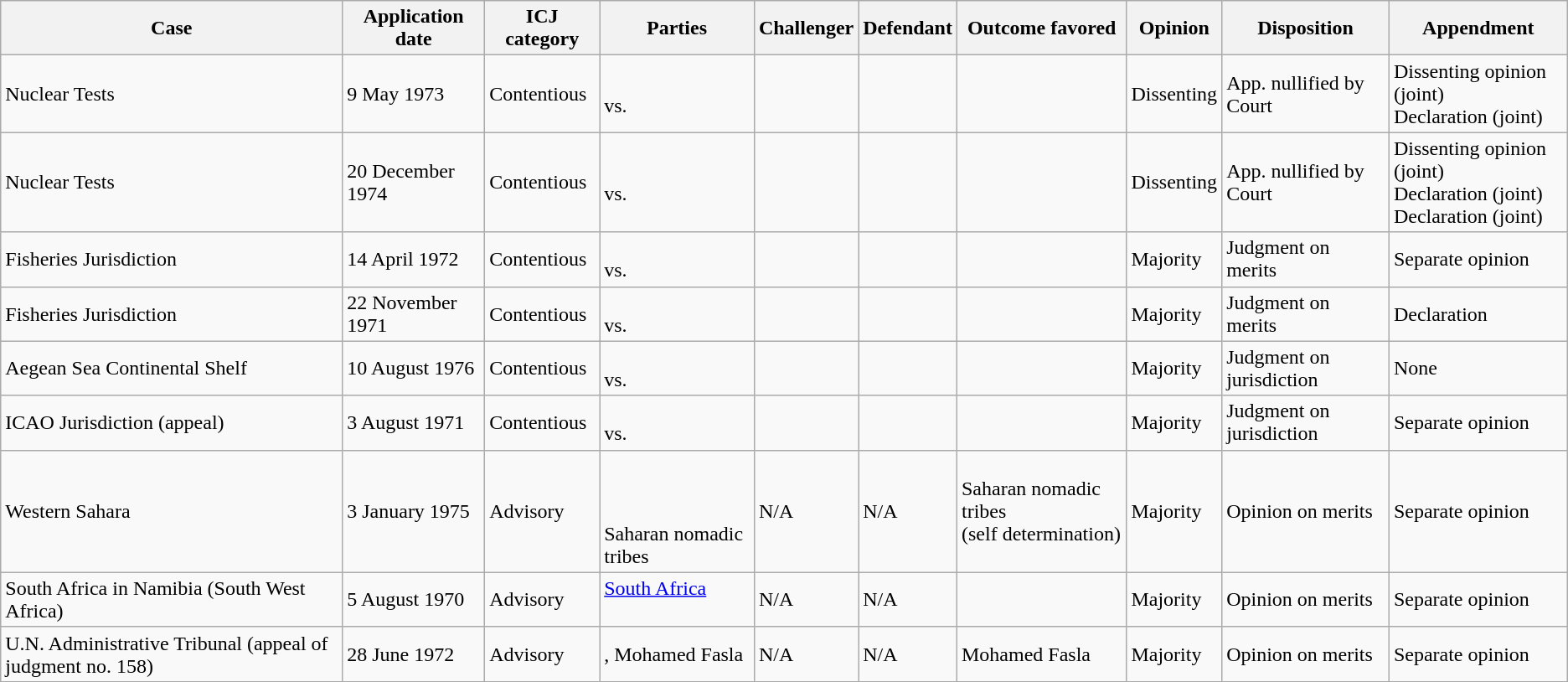<table class="wikitable sortable" style="text-align:left" style="font-size: 92%;">
<tr>
<th>Case</th>
<th>Application date</th>
<th>ICJ category</th>
<th>Parties</th>
<th>Challenger</th>
<th>Defendant</th>
<th>Outcome favored</th>
<th>Opinion</th>
<th>Disposition</th>
<th>Appendment</th>
</tr>
<tr>
<td>  Nuclear Tests</td>
<td>9 May 1973</td>
<td>Contentious</td>
<td> <br> vs. <br>  </td>
<td></td>
<td></td>
<td> </td>
<td>Dissenting</td>
<td>App. nullified by Court</td>
<td>  Dissenting opinion (joint)<br>   Declaration (joint)</td>
</tr>
<tr>
<td> Nuclear Tests</td>
<td>20 December 1974</td>
<td>Contentious</td>
<td> <br> vs. <br> </td>
<td></td>
<td></td>
<td>  </td>
<td>Dissenting</td>
<td>App. nullified by Court</td>
<td>  Dissenting opinion (joint) <br>   Declaration (joint)<br>  Declaration (joint)</td>
</tr>
<tr>
<td>  Fisheries Jurisdiction</td>
<td>14 April 1972</td>
<td>Contentious</td>
<td> <br> vs. <br> </td>
<td></td>
<td></td>
<td>  </td>
<td>Majority</td>
<td>Judgment on merits</td>
<td>  Separate opinion</td>
</tr>
<tr>
<td> Fisheries Jurisdiction</td>
<td>22 November 1971</td>
<td>Contentious</td>
<td> <br> vs. <br> </td>
<td></td>
<td></td>
<td>  </td>
<td>Majority</td>
<td>Judgment on merits</td>
<td>  Declaration</td>
</tr>
<tr>
<td>  Aegean Sea Continental Shelf</td>
<td>10 August 1976</td>
<td>Contentious</td>
<td> <br> vs. <br> </td>
<td></td>
<td></td>
<td>  </td>
<td>Majority</td>
<td>Judgment on jurisdiction</td>
<td>None</td>
</tr>
<tr>
<td>   ICAO Jurisdiction (appeal)</td>
<td>3 August 1971</td>
<td>Contentious</td>
<td> <br> vs. <br> </td>
<td></td>
<td></td>
<td>  </td>
<td>Majority</td>
<td>Judgment on jurisdiction</td>
<td>  Separate opinion</td>
</tr>
<tr>
<td>  Western Sahara</td>
<td>3 January 1975</td>
<td>Advisory</td>
<td> <br>  <br>  <br> Saharan nomadic tribes</td>
<td>N/A</td>
<td>N/A</td>
<td> Saharan nomadic tribes <br> (self determination)</td>
<td>Majority</td>
<td>Opinion on merits</td>
<td>  Separate opinion</td>
</tr>
<tr>
<td>  South Africa in Namibia (South West Africa)</td>
<td>5 August 1970</td>
<td>Advisory</td>
<td> <a href='#'>South Africa</a> <br>  <br> </td>
<td>N/A</td>
<td>N/A</td>
<td>  </td>
<td>Majority</td>
<td>Opinion on merits</td>
<td>  Separate opinion</td>
</tr>
<tr>
<td>  U.N. Administrative Tribunal (appeal of judgment no. 158)</td>
<td>28 June 1972</td>
<td>Advisory</td>
<td>, Mohamed Fasla</td>
<td>N/A</td>
<td>N/A</td>
<td>  Mohamed Fasla</td>
<td>Majority</td>
<td>Opinion on merits</td>
<td>   Separate opinion</td>
</tr>
</table>
